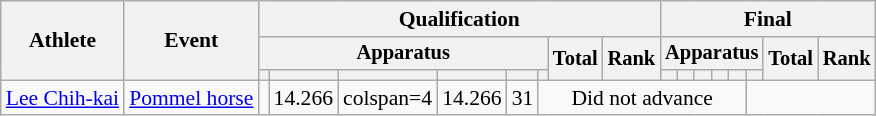<table class="wikitable" style="font-size:90%">
<tr>
<th rowspan=3>Athlete</th>
<th rowspan=3>Event</th>
<th colspan =8>Qualification</th>
<th colspan =8>Final</th>
</tr>
<tr style="font-size:95%">
<th colspan=6>Apparatus</th>
<th rowspan=2>Total</th>
<th rowspan=2>Rank</th>
<th colspan=6>Apparatus</th>
<th rowspan=2>Total</th>
<th rowspan=2>Rank</th>
</tr>
<tr style="font-size:95%">
<th></th>
<th></th>
<th></th>
<th></th>
<th></th>
<th></th>
<th></th>
<th></th>
<th></th>
<th></th>
<th></th>
<th></th>
</tr>
<tr align=center>
<td align=left><a href='#'>Lee Chih-kai</a></td>
<td align=left><a href='#'>Pommel horse</a></td>
<td></td>
<td>14.266</td>
<td>colspan=4 </td>
<td>14.266</td>
<td>31</td>
<td colspan=8>Did not advance</td>
</tr>
</table>
